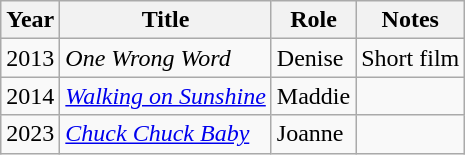<table class="wikitable sortable">
<tr>
<th>Year</th>
<th>Title</th>
<th>Role</th>
<th class="unsortable">Notes</th>
</tr>
<tr>
<td>2013</td>
<td><em>One Wrong Word</em></td>
<td>Denise</td>
<td>Short film</td>
</tr>
<tr>
<td>2014</td>
<td><em><a href='#'>Walking on Sunshine</a></em></td>
<td>Maddie</td>
<td></td>
</tr>
<tr>
<td>2023</td>
<td><em><a href='#'>Chuck Chuck Baby</a></em></td>
<td>Joanne</td>
<td></td>
</tr>
</table>
